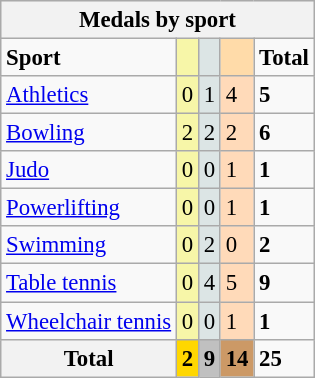<table class=wikitable style="font-size:95%; ">
<tr bgcolor=EFEFEF>
<th colspan=7><strong>Medals by sport</strong></th>
</tr>
<tr>
<td><strong>Sport</strong></td>
<td bgcolor=F7F6A8></td>
<td bgcolor=DCE5E5></td>
<td bgcolor=FFDBA9></td>
<td><strong>Total</strong></td>
</tr>
<tr>
<td><a href='#'>Athletics</a></td>
<td bgcolor=F7F6A8>0</td>
<td bgcolor=DCE5E5>1</td>
<td bgcolor=FFDAB9>4</td>
<td><strong>5</strong></td>
</tr>
<tr>
<td><a href='#'>Bowling</a></td>
<td bgcolor=F7F6A8>2</td>
<td bgcolor=DCE5E5>2</td>
<td bgcolor=FFDAB9>2</td>
<td><strong>6</strong></td>
</tr>
<tr>
<td><a href='#'>Judo</a></td>
<td bgcolor=F7F6A8>0</td>
<td bgcolor=DCE5E5>0</td>
<td bgcolor=FFDAB9>1</td>
<td><strong>1</strong></td>
</tr>
<tr>
<td><a href='#'>Powerlifting</a></td>
<td bgcolor=F7F6A8>0</td>
<td bgcolor=DCE5E5>0</td>
<td bgcolor=FFDAB9>1</td>
<td><strong>1</strong></td>
</tr>
<tr>
<td><a href='#'>Swimming</a></td>
<td bgcolor=F7F6A8>0</td>
<td bgcolor=DCE5E5>2</td>
<td bgcolor=FFDAB9>0</td>
<td><strong>2</strong></td>
</tr>
<tr>
<td><a href='#'>Table tennis</a></td>
<td bgcolor=F7F6A8>0</td>
<td bgcolor=DCE5E5>4</td>
<td bgcolor=FFDAB9>5</td>
<td><strong>9</strong></td>
</tr>
<tr>
<td><a href='#'>Wheelchair tennis</a></td>
<td bgcolor=F7F6A8>0</td>
<td bgcolor=DCE5E5>0</td>
<td bgcolor=FFDAB9>1</td>
<td><strong>1</strong></td>
</tr>
<tr>
<th><strong>Total</strong></th>
<td style="background:gold;"><strong>2</strong></td>
<td style="background:silver;"><strong>9</strong></td>
<td style="background:#c96;"><strong>14</strong></td>
<td><strong>25</strong></td>
</tr>
</table>
